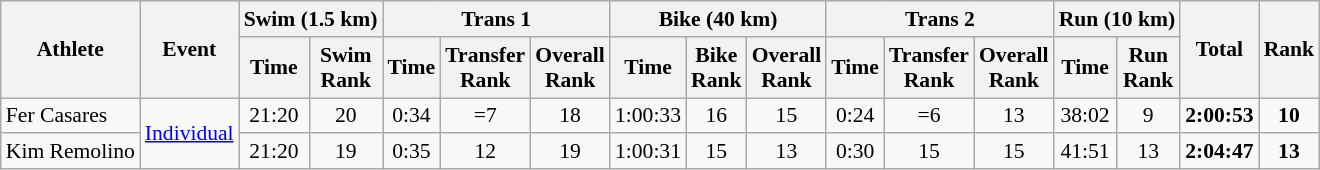<table class="wikitable" style="font-size:90%">
<tr>
<th rowspan=2>Athlete</th>
<th rowspan=2>Event</th>
<th colspan=2>Swim (1.5 km)</th>
<th colspan=3>Trans 1</th>
<th colspan=3>Bike (40 km)</th>
<th colspan=3>Trans 2</th>
<th colspan=2>Run (10 km)</th>
<th rowspan=2>Total</th>
<th rowspan=2>Rank</th>
</tr>
<tr>
<th>Time</th>
<th>Swim<br>Rank</th>
<th>Time</th>
<th>Transfer<br>Rank</th>
<th>Overall<br>Rank</th>
<th>Time</th>
<th>Bike<br>Rank</th>
<th>Overall<br>Rank</th>
<th>Time</th>
<th>Transfer<br>Rank</th>
<th>Overall<br>Rank</th>
<th>Time</th>
<th>Run<br>Rank</th>
</tr>
<tr align=center>
<td align=left>Fer Casares</td>
<td rowspan=3 align=left><a href='#'>Individual</a></td>
<td>21:20</td>
<td>20</td>
<td>0:34</td>
<td>=7</td>
<td>18</td>
<td>1:00:33</td>
<td>16</td>
<td>15</td>
<td>0:24</td>
<td>=6</td>
<td>13</td>
<td>38:02</td>
<td>9</td>
<td><strong>2:00:53</strong></td>
<td><strong>10</strong></td>
</tr>
<tr align=center>
<td align=left>Kim Remolino</td>
<td>21:20</td>
<td>19</td>
<td>0:35</td>
<td>12</td>
<td>19</td>
<td>1:00:31</td>
<td>15</td>
<td>13</td>
<td>0:30</td>
<td>15</td>
<td>15</td>
<td>41:51</td>
<td>13</td>
<td><strong>2:04:47</strong></td>
<td><strong>13</strong></td>
</tr>
</table>
